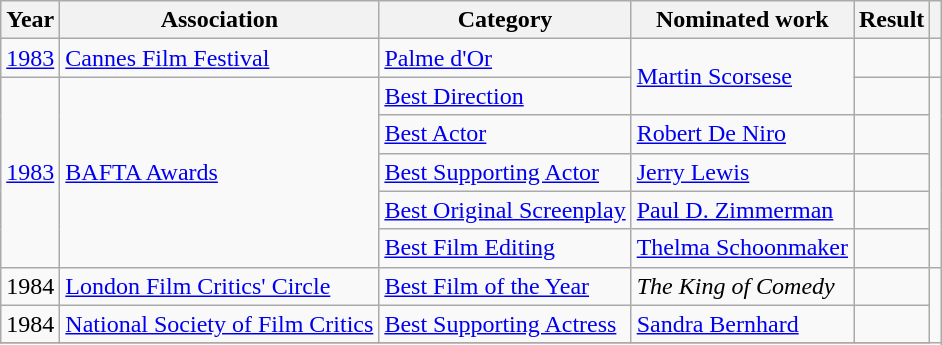<table class="wikitable sortable">
<tr>
<th>Year</th>
<th>Association</th>
<th>Category</th>
<th>Nominated work</th>
<th>Result</th>
<th class=unsortable></th>
</tr>
<tr>
<td><a href='#'>1983</a></td>
<td><a href='#'>Cannes Film Festival</a></td>
<td><a href='#'>Palme d'Or</a></td>
<td rowspan=2><a href='#'>Martin Scorsese</a></td>
<td></td>
<td></td>
</tr>
<tr>
<td rowspan=5><a href='#'>1983</a></td>
<td rowspan=5><a href='#'>BAFTA Awards</a></td>
<td><a href='#'>Best Direction</a></td>
<td></td>
<td rowspan=5></td>
</tr>
<tr>
<td><a href='#'>Best Actor</a></td>
<td><a href='#'>Robert De Niro</a></td>
<td></td>
</tr>
<tr>
<td><a href='#'>Best Supporting Actor</a></td>
<td><a href='#'>Jerry Lewis</a></td>
<td></td>
</tr>
<tr>
<td><a href='#'>Best Original Screenplay</a></td>
<td><a href='#'>Paul D. Zimmerman</a></td>
<td></td>
</tr>
<tr>
<td><a href='#'>Best Film Editing</a></td>
<td><a href='#'>Thelma Schoonmaker</a></td>
<td></td>
</tr>
<tr>
<td>1984</td>
<td><a href='#'>London Film Critics' Circle</a></td>
<td><a href='#'>Best Film of the Year</a></td>
<td><em>The King of Comedy</em></td>
<td></td>
</tr>
<tr>
<td>1984</td>
<td><a href='#'>National Society of Film Critics</a></td>
<td><a href='#'>Best Supporting Actress</a></td>
<td><a href='#'>Sandra Bernhard</a></td>
<td></td>
</tr>
<tr>
</tr>
</table>
